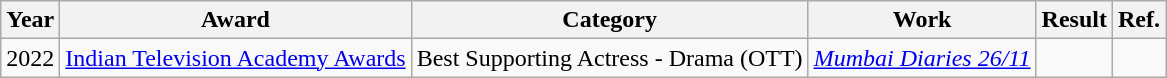<table class="wikitable">
<tr>
<th>Year</th>
<th>Award</th>
<th>Category</th>
<th>Work</th>
<th>Result</th>
<th>Ref.</th>
</tr>
<tr>
<td>2022</td>
<td><a href='#'>Indian Television Academy Awards</a></td>
<td>Best Supporting Actress - Drama (OTT)</td>
<td><em><a href='#'>Mumbai Diaries 26/11</a></em></td>
<td></td>
<td></td>
</tr>
</table>
